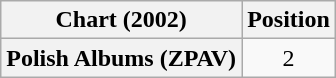<table class="wikitable plainrowheaders" style="text-align:center">
<tr>
<th scope="col">Chart (2002)</th>
<th scope="col">Position</th>
</tr>
<tr>
<th scope="row">Polish Albums (ZPAV)</th>
<td>2</td>
</tr>
</table>
